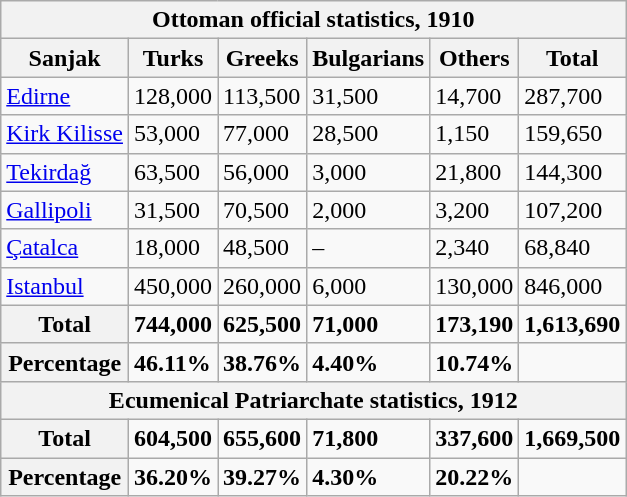<table class="wikitable" style="clear:both">
<tr>
<th colspan="7">Ottoman official statistics, 1910</th>
</tr>
<tr>
<th>Sanjak</th>
<th>Turks</th>
<th>Greeks</th>
<th>Bulgarians</th>
<th>Others</th>
<th>Total</th>
</tr>
<tr>
<td><a href='#'>Edirne</a></td>
<td>128,000</td>
<td>113,500</td>
<td>31,500</td>
<td>14,700</td>
<td>287,700</td>
</tr>
<tr>
<td><a href='#'>Kirk Kilisse</a></td>
<td>53,000</td>
<td>77,000</td>
<td>28,500</td>
<td>1,150</td>
<td>159,650</td>
</tr>
<tr>
<td><a href='#'>Tekirdağ</a></td>
<td>63,500</td>
<td>56,000</td>
<td>3,000</td>
<td>21,800</td>
<td>144,300</td>
</tr>
<tr>
<td><a href='#'>Gallipoli</a></td>
<td>31,500</td>
<td>70,500</td>
<td>2,000</td>
<td>3,200</td>
<td>107,200</td>
</tr>
<tr>
<td><a href='#'>Çatalca</a></td>
<td>18,000</td>
<td>48,500</td>
<td>–</td>
<td>2,340</td>
<td>68,840</td>
</tr>
<tr>
<td><a href='#'>Istanbul</a></td>
<td>450,000</td>
<td>260,000</td>
<td>6,000</td>
<td>130,000</td>
<td>846,000</td>
</tr>
<tr style="font-weight: bold">
<th>Total</th>
<td>744,000</td>
<td>625,500</td>
<td>71,000</td>
<td>173,190</td>
<td>1,613,690</td>
</tr>
<tr style="font-weight: bold">
<th>Percentage</th>
<td>46.11%</td>
<td>38.76%</td>
<td>4.40%</td>
<td>10.74%</td>
<td> </td>
</tr>
<tr>
<th colspan=8>Ecumenical Patriarchate statistics, 1912</th>
</tr>
<tr style="font-weight: bold">
<th>Total</th>
<td>604,500</td>
<td>655,600</td>
<td>71,800</td>
<td>337,600</td>
<td>1,669,500</td>
</tr>
<tr style="font-weight: bold">
<th>Percentage</th>
<td>36.20%</td>
<td>39.27%</td>
<td>4.30%</td>
<td>20.22%</td>
<td> </td>
</tr>
</table>
